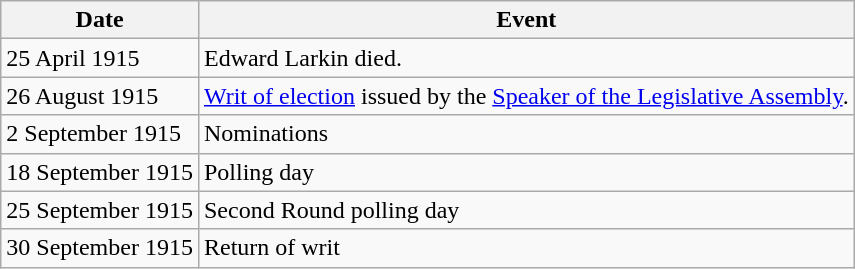<table class="wikitable">
<tr>
<th>Date</th>
<th>Event</th>
</tr>
<tr>
<td>25 April 1915</td>
<td>Edward Larkin died.</td>
</tr>
<tr>
<td>26 August 1915</td>
<td><a href='#'>Writ of election</a> issued by the <a href='#'>Speaker of the Legislative Assembly</a>.</td>
</tr>
<tr>
<td>2 September 1915</td>
<td>Nominations</td>
</tr>
<tr>
<td>18 September 1915</td>
<td>Polling day</td>
</tr>
<tr>
<td>25 September 1915</td>
<td>Second Round polling day</td>
</tr>
<tr>
<td>30 September 1915</td>
<td>Return of writ</td>
</tr>
</table>
